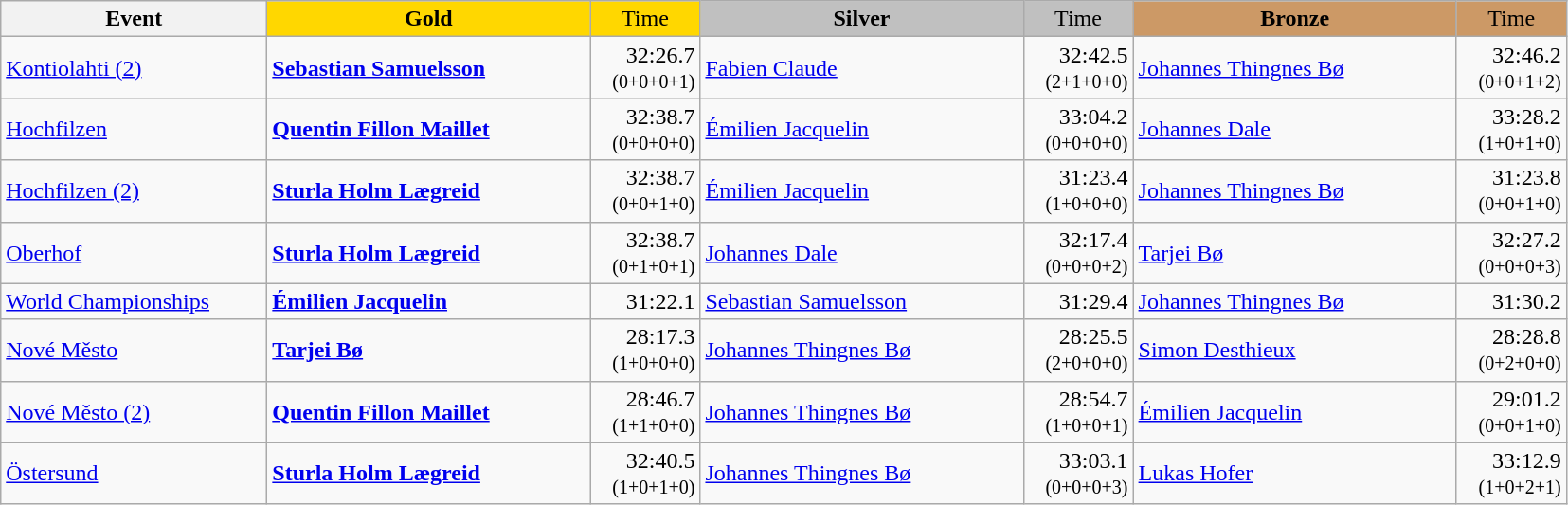<table class="wikitable">
<tr>
<th width="180">Event</th>
<th width="220" style="background:gold">Gold</th>
<th width="70" style="background:gold;font-weight:normal">Time</th>
<th width="220" style="background:silver">Silver</th>
<th width="70" style="background:silver;font-weight:normal">Time</th>
<th width="220" style="background:#CC9966">Bronze</th>
<th width="70" style="background:#CC9966;font-weight:normal">Time</th>
</tr>
<tr>
<td><a href='#'>Kontiolahti (2)</a><br></td>
<td><strong><a href='#'>Sebastian Samuelsson</a></strong><br><small></small></td>
<td align="right">32:26.7<br><small>(0+0+0+1)</small></td>
<td><a href='#'>Fabien Claude</a><br><small></small></td>
<td align="right">32:42.5<br><small>(2+1+0+0)</small></td>
<td><a href='#'>Johannes Thingnes Bø</a><br><small></small></td>
<td align="right">32:46.2<br><small>(0+0+1+2)</small></td>
</tr>
<tr>
<td><a href='#'>Hochfilzen</a><br></td>
<td><strong><a href='#'>Quentin Fillon Maillet</a></strong><br><small></small></td>
<td align="right">32:38.7<br><small>(0+0+0+0)</small></td>
<td><a href='#'>Émilien Jacquelin</a><br><small></small></td>
<td align="right">33:04.2<br><small>(0+0+0+0)</small></td>
<td><a href='#'>Johannes Dale</a><br><small></small></td>
<td align="right">33:28.2<br><small>(1+0+1+0)</small></td>
</tr>
<tr>
<td><a href='#'>Hochfilzen (2)</a><br></td>
<td><strong><a href='#'>Sturla Holm Lægreid</a></strong><br><small></small></td>
<td align="right">32:38.7<br><small>(0+0+1+0)</small></td>
<td><a href='#'>Émilien Jacquelin</a><br><small></small></td>
<td align="right">31:23.4<br><small>(1+0+0+0)</small></td>
<td><a href='#'>Johannes Thingnes Bø</a><br><small></small></td>
<td align="right">31:23.8<br><small>(0+0+1+0)</small></td>
</tr>
<tr>
<td><a href='#'>Oberhof</a><br></td>
<td><strong><a href='#'>Sturla Holm Lægreid</a></strong><br><small></small></td>
<td align="right">32:38.7<br><small>(0+1+0+1)</small></td>
<td><a href='#'>Johannes Dale</a><br><small></small></td>
<td align="right">32:17.4<br><small>(0+0+0+2)</small></td>
<td><a href='#'>Tarjei Bø</a><br><small></small></td>
<td align="right">32:27.2<br><small>(0+0+0+3)</small></td>
</tr>
<tr>
<td><a href='#'>World Championships</a><br></td>
<td><strong><a href='#'>Émilien Jacquelin</a></strong><br></td>
<td align="right">31:22.1 <br> </td>
<td><a href='#'>Sebastian Samuelsson</a> <br></td>
<td align="right">31:29.4 <br> </td>
<td><a href='#'>Johannes Thingnes Bø</a> <br></td>
<td align="right">31:30.2 <br> </td>
</tr>
<tr>
<td><a href='#'>Nové Město</a><br></td>
<td><strong><a href='#'>Tarjei Bø</a></strong><br><small></small></td>
<td align="right">28:17.3<br><small>(1+0+0+0)</small></td>
<td><a href='#'>Johannes Thingnes Bø</a><br><small></small></td>
<td align="right">28:25.5<br><small>(2+0+0+0)</small></td>
<td><a href='#'>Simon Desthieux</a><br><small></small></td>
<td align="right">28:28.8<br><small>(0+2+0+0)</small></td>
</tr>
<tr>
<td><a href='#'>Nové Město (2)</a><br></td>
<td><strong><a href='#'>Quentin Fillon Maillet</a></strong><br><small></small></td>
<td align="right">28:46.7<br><small>(1+1+0+0)</small></td>
<td><a href='#'>Johannes Thingnes Bø</a><br><small></small></td>
<td align="right">28:54.7<br><small>(1+0+0+1)</small></td>
<td><a href='#'>Émilien Jacquelin</a><br><small></small></td>
<td align="right">29:01.2<br><small>(0+0+1+0)</small></td>
</tr>
<tr>
<td><a href='#'>Östersund</a><br></td>
<td><strong><a href='#'>Sturla Holm Lægreid</a></strong><br><small></small></td>
<td align="right">32:40.5<br><small>(1+0+1+0)</small></td>
<td><a href='#'>Johannes Thingnes Bø</a><br><small></small></td>
<td align="right">33:03.1<br><small>(0+0+0+3)</small></td>
<td><a href='#'>Lukas Hofer</a><br><small></small></td>
<td align="right">33:12.9<br><small>(1+0+2+1)</small></td>
</tr>
</table>
